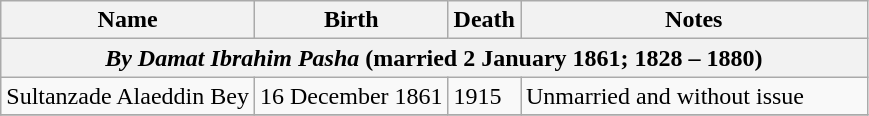<table class="wikitable">
<tr>
<th>Name</th>
<th>Birth</th>
<th>Death</th>
<th style="width:40%;">Notes</th>
</tr>
<tr>
<th colspan="4"><strong><em>By Damat Ibrahim Pasha</em></strong> (married 2 January 1861; 1828 – 1880)</th>
</tr>
<tr>
<td>Sultanzade Alaeddin Bey</td>
<td>16 December 1861</td>
<td> 1915</td>
<td>Unmarried and without issue</td>
</tr>
<tr>
</tr>
</table>
